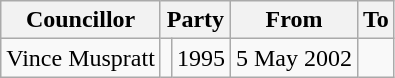<table class=wikitable>
<tr>
<th>Councillor</th>
<th colspan=2>Party</th>
<th>From</th>
<th>To</th>
</tr>
<tr>
<td>Vince Muspratt</td>
<td></td>
<td align=right>1995</td>
<td align=right>5 May 2002</td>
</tr>
</table>
